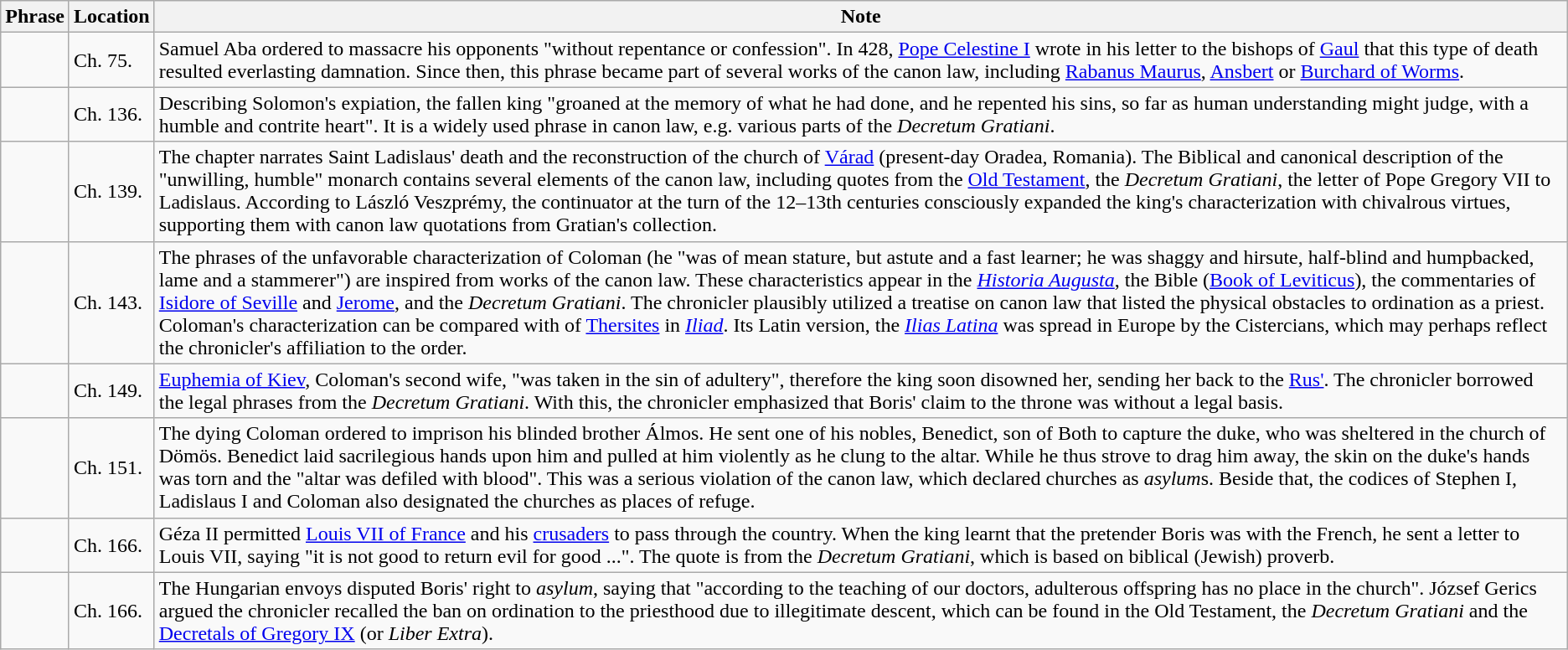<table class="wikitable">
<tr>
<th>Phrase</th>
<th>Location</th>
<th>Note</th>
</tr>
<tr>
<td><br></td>
<td>Ch. 75.</td>
<td>Samuel Aba ordered to massacre his opponents "without repentance or confession". In 428, <a href='#'>Pope Celestine I</a> wrote in his letter to the bishops of <a href='#'>Gaul</a> that this type of death resulted everlasting damnation. Since then, this phrase became part of several works of the canon law, including <a href='#'>Rabanus Maurus</a>, <a href='#'>Ansbert</a> or <a href='#'>Burchard of Worms</a>.</td>
</tr>
<tr>
<td><br></td>
<td>Ch. 136.</td>
<td>Describing Solomon's expiation, the fallen king "groaned at the memory of what he had done, and he repented his sins, so far as human understanding might judge, with a humble and contrite heart". It is a widely used phrase in canon law, e.g. various parts of the <em>Decretum Gratiani</em>.</td>
</tr>
<tr>
<td><br><br><br></td>
<td>Ch. 139.</td>
<td>The chapter narrates Saint Ladislaus' death and the reconstruction of the church of <a href='#'>Várad</a> (present-day Oradea, Romania). The Biblical and canonical description of the "unwilling, humble" monarch contains several elements of the canon law, including quotes from the <a href='#'>Old Testament</a>, the <em>Decretum Gratiani</em>, the letter of Pope Gregory VII to Ladislaus. According to László Veszprémy, the continuator at the turn of the 12–13th centuries consciously expanded the king's characterization with chivalrous virtues, supporting them with canon law quotations from Gratian's collection.</td>
</tr>
<tr>
<td><br></td>
<td>Ch. 143.</td>
<td>The phrases of the unfavorable characterization of Coloman (he "was of mean stature, but astute and a fast learner; he was shaggy and hirsute, half-blind and humpbacked, lame and a stammerer") are inspired from works of the canon law. These characteristics appear in the <em><a href='#'>Historia Augusta</a></em>, the Bible (<a href='#'>Book of Leviticus</a>), the commentaries of <a href='#'>Isidore of Seville</a> and <a href='#'>Jerome</a>, and the <em>Decretum Gratiani</em>. The chronicler plausibly utilized a treatise on canon law that listed the physical obstacles to ordination as a priest. Coloman's characterization can be compared with of <a href='#'>Thersites</a> in <em><a href='#'>Iliad</a></em>. Its Latin version, the <em><a href='#'>Ilias Latina</a></em> was spread in Europe by the Cistercians, which may perhaps reflect the chronicler's affiliation to the order.</td>
</tr>
<tr>
<td><br></td>
<td>Ch. 149.</td>
<td><a href='#'>Euphemia of Kiev</a>, Coloman's second wife, "was taken in the sin of adultery", therefore the king soon disowned her, sending her back to the <a href='#'>Rus'</a>. The chronicler borrowed the legal phrases from the <em>Decretum Gratiani</em>. With this, the chronicler emphasized that Boris' claim to the throne was without a legal basis.</td>
</tr>
<tr>
<td></td>
<td>Ch. 151.</td>
<td>The dying Coloman ordered to imprison his blinded brother Álmos. He sent one of his nobles, Benedict, son of Both to capture the duke, who was sheltered in the church of Dömös. Benedict laid sacrilegious hands upon him and pulled at him violently as he clung to the altar. While he thus strove to drag him away, the skin on the duke's hands was torn and the "altar was defiled with blood". This was a serious violation of the canon law, which declared churches as <em>asylum</em>s. Beside that, the codices of Stephen I, Ladislaus I and Coloman also designated the churches as places of refuge.</td>
</tr>
<tr>
<td></td>
<td>Ch. 166.</td>
<td>Géza II permitted <a href='#'>Louis VII of France</a> and his <a href='#'>crusaders</a> to pass through the country. When the king learnt that the pretender Boris was with the French, he sent a letter to Louis VII, saying "it is not good to return evil for good ...". The quote is from the <em>Decretum Gratiani</em>, which is based on biblical (Jewish) proverb.</td>
</tr>
<tr>
<td></td>
<td>Ch. 166.</td>
<td>The Hungarian envoys disputed Boris' right to <em>asylum</em>, saying that "according to the teaching of our doctors, adulterous offspring has no place in the church". József Gerics argued the chronicler recalled the ban on ordination to the priesthood due to illegitimate descent, which can be found in the Old Testament, the <em>Decretum Gratiani</em> and the <a href='#'>Decretals of Gregory IX</a> (or <em>Liber Extra</em>).</td>
</tr>
</table>
